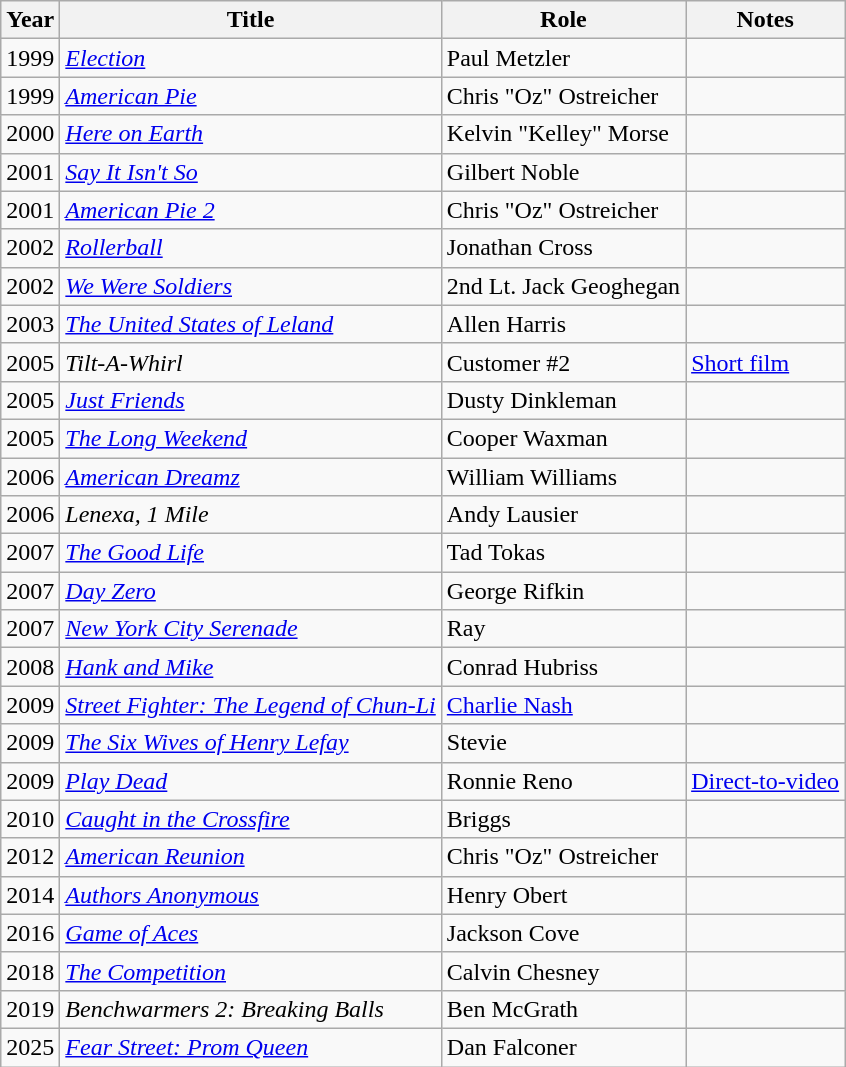<table class="wikitable sortable">
<tr>
<th>Year</th>
<th>Title</th>
<th>Role</th>
<th class="unsortable">Notes</th>
</tr>
<tr>
<td>1999</td>
<td><em><a href='#'>Election</a></em></td>
<td>Paul Metzler</td>
<td></td>
</tr>
<tr>
<td>1999</td>
<td><em><a href='#'>American Pie</a></em></td>
<td>Chris "Oz" Ostreicher</td>
<td></td>
</tr>
<tr>
<td>2000</td>
<td><em><a href='#'>Here on Earth</a></em></td>
<td>Kelvin "Kelley" Morse</td>
<td></td>
</tr>
<tr>
<td>2001</td>
<td><em><a href='#'>Say It Isn't So</a></em></td>
<td>Gilbert Noble</td>
<td></td>
</tr>
<tr>
<td>2001</td>
<td><em><a href='#'>American Pie 2</a></em></td>
<td>Chris "Oz" Ostreicher</td>
<td></td>
</tr>
<tr>
<td>2002</td>
<td><em><a href='#'>Rollerball</a></em></td>
<td>Jonathan Cross</td>
<td></td>
</tr>
<tr>
<td>2002</td>
<td><em><a href='#'>We Were Soldiers</a></em></td>
<td>2nd Lt. Jack Geoghegan</td>
<td></td>
</tr>
<tr>
<td>2003</td>
<td><em><a href='#'>The United States of Leland</a></em></td>
<td>Allen Harris</td>
<td></td>
</tr>
<tr>
<td>2005</td>
<td><em>Tilt-A-Whirl</em></td>
<td>Customer #2</td>
<td><a href='#'>Short film</a></td>
</tr>
<tr>
<td>2005</td>
<td><em><a href='#'>Just Friends</a></em></td>
<td>Dusty Dinkleman</td>
<td></td>
</tr>
<tr>
<td>2005</td>
<td><em><a href='#'>The Long Weekend</a></em></td>
<td>Cooper Waxman</td>
<td></td>
</tr>
<tr>
<td>2006</td>
<td><em><a href='#'>American Dreamz</a></em></td>
<td>William Williams</td>
<td></td>
</tr>
<tr>
<td>2006</td>
<td><em>Lenexa, 1 Mile</em></td>
<td>Andy Lausier</td>
<td></td>
</tr>
<tr>
<td>2007</td>
<td><em><a href='#'>The Good Life</a></em></td>
<td>Tad Tokas</td>
<td></td>
</tr>
<tr>
<td>2007</td>
<td><em><a href='#'>Day Zero</a></em></td>
<td>George Rifkin</td>
<td></td>
</tr>
<tr>
<td>2007</td>
<td><em><a href='#'>New York City Serenade</a></em></td>
<td>Ray</td>
<td></td>
</tr>
<tr>
<td>2008</td>
<td><em><a href='#'>Hank and Mike</a></em></td>
<td>Conrad Hubriss</td>
<td></td>
</tr>
<tr>
<td>2009</td>
<td><em><a href='#'>Street Fighter: The Legend of Chun-Li</a></em></td>
<td><a href='#'>Charlie Nash</a></td>
<td></td>
</tr>
<tr>
<td>2009</td>
<td><em><a href='#'>The Six Wives of Henry Lefay</a></em></td>
<td>Stevie</td>
<td></td>
</tr>
<tr>
<td>2009</td>
<td><em><a href='#'>Play Dead</a></em></td>
<td>Ronnie Reno</td>
<td><a href='#'>Direct-to-video</a></td>
</tr>
<tr>
<td>2010</td>
<td><em><a href='#'>Caught in the Crossfire</a></em></td>
<td>Briggs</td>
<td></td>
</tr>
<tr>
<td>2012</td>
<td><em><a href='#'>American Reunion</a></em></td>
<td>Chris "Oz" Ostreicher</td>
<td></td>
</tr>
<tr>
<td>2014</td>
<td><em><a href='#'>Authors Anonymous</a></em></td>
<td>Henry Obert</td>
<td></td>
</tr>
<tr>
<td>2016</td>
<td><em><a href='#'>Game of Aces</a></em></td>
<td>Jackson Cove</td>
<td></td>
</tr>
<tr>
<td>2018</td>
<td><em><a href='#'>The Competition</a></em></td>
<td>Calvin Chesney</td>
<td></td>
</tr>
<tr>
<td>2019</td>
<td><em>Benchwarmers 2: Breaking Balls</em></td>
<td>Ben McGrath</td>
<td></td>
</tr>
<tr>
<td>2025</td>
<td><em><a href='#'>Fear Street: Prom Queen</a></em></td>
<td>Dan Falconer</td>
<td></td>
</tr>
</table>
